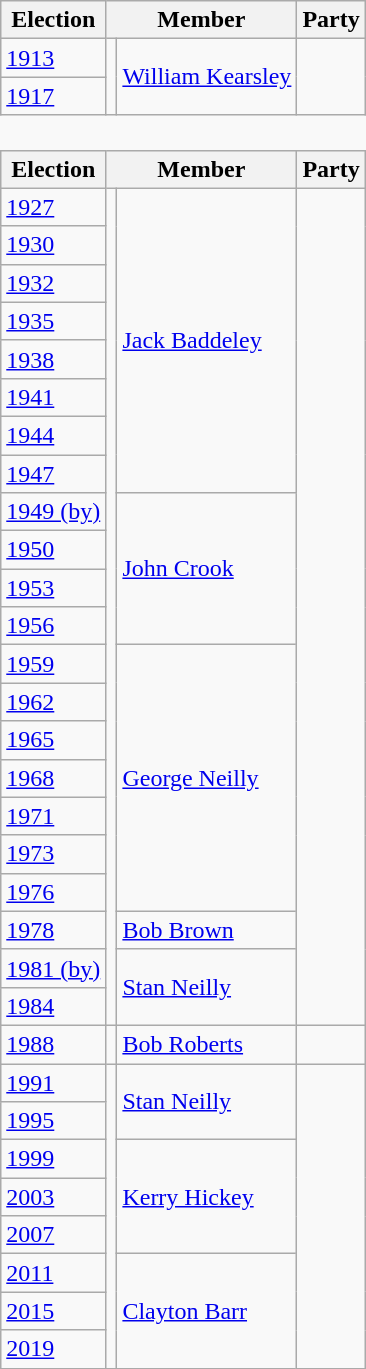<table class="wikitable" style='border-style: none none none none;'>
<tr>
<th>Election</th>
<th colspan="2">Member</th>
<th>Party</th>
</tr>
<tr style="background: #f9f9f9">
<td><a href='#'>1913</a></td>
<td rowspan="2" ></td>
<td rowspan="2"><a href='#'>William Kearsley</a></td>
<td rowspan="2"></td>
</tr>
<tr style="background: #f9f9f9">
<td><a href='#'>1917</a></td>
</tr>
<tr>
<td colspan="4" style='border-style: none none none none;height:1em'></td>
</tr>
<tr>
<th>Election</th>
<th colspan="2">Member</th>
<th><span>Party</span></th>
</tr>
<tr style="background: #f9f9f9">
<td><a href='#'>1927</a></td>
<td rowspan="22" ></td>
<td rowspan="8"><a href='#'>Jack Baddeley</a></td>
<td rowspan="22"></td>
</tr>
<tr style="background: #f9f9f9">
<td><a href='#'>1930</a></td>
</tr>
<tr style="background: #f9f9f9">
<td><a href='#'>1932</a></td>
</tr>
<tr style="background: #f9f9f9">
<td><a href='#'>1935</a></td>
</tr>
<tr style="background: #f9f9f9">
<td><a href='#'>1938</a></td>
</tr>
<tr style="background: #f9f9f9">
<td><a href='#'>1941</a></td>
</tr>
<tr style="background: #f9f9f9">
<td><a href='#'>1944</a></td>
</tr>
<tr style="background: #f9f9f9">
<td><a href='#'>1947</a></td>
</tr>
<tr style="background: #f9f9f9">
<td><a href='#'>1949 (by)</a></td>
<td rowspan="4"><a href='#'>John Crook</a></td>
</tr>
<tr style="background: #f9f9f9">
<td><a href='#'>1950</a></td>
</tr>
<tr style="background: #f9f9f9">
<td><a href='#'>1953</a></td>
</tr>
<tr style="background: #f9f9f9">
<td><a href='#'>1956</a></td>
</tr>
<tr style="background: #f9f9f9">
<td><a href='#'>1959</a></td>
<td rowspan="7"><a href='#'>George Neilly</a></td>
</tr>
<tr style="background: #f9f9f9">
<td><a href='#'>1962</a></td>
</tr>
<tr style="background: #f9f9f9">
<td><a href='#'>1965</a></td>
</tr>
<tr style="background: #f9f9f9">
<td><a href='#'>1968</a></td>
</tr>
<tr style="background: #f9f9f9">
<td><a href='#'>1971</a></td>
</tr>
<tr style="background: #f9f9f9">
<td><a href='#'>1973</a></td>
</tr>
<tr style="background: #f9f9f9">
<td><a href='#'>1976</a></td>
</tr>
<tr style="background: #f9f9f9">
<td><a href='#'>1978</a></td>
<td><a href='#'>Bob Brown</a></td>
</tr>
<tr style="background: #f9f9f9">
<td><a href='#'>1981 (by)</a></td>
<td rowspan="2"><a href='#'>Stan Neilly</a></td>
</tr>
<tr style="background: #f9f9f9">
<td><a href='#'>1984</a></td>
</tr>
<tr style="background: #f9f9f9">
<td><a href='#'>1988</a></td>
<td></td>
<td><a href='#'>Bob Roberts</a></td>
<td></td>
</tr>
<tr style="background: #f9f9f9">
<td><a href='#'>1991</a></td>
<td rowspan="8" ></td>
<td rowspan="2"><a href='#'>Stan Neilly</a></td>
<td rowspan="8"></td>
</tr>
<tr style="background: #f9f9f9">
<td><a href='#'>1995</a></td>
</tr>
<tr style="background: #f9f9f9">
<td><a href='#'>1999</a></td>
<td rowspan="3"><a href='#'>Kerry Hickey</a></td>
</tr>
<tr style="background: #f9f9f9">
<td><a href='#'>2003</a></td>
</tr>
<tr style="background: #f9f9f9">
<td><a href='#'>2007</a></td>
</tr>
<tr style="background: #f9f9f9">
<td><a href='#'>2011</a></td>
<td rowspan="3"><a href='#'>Clayton Barr</a></td>
</tr>
<tr style="background: #f9f9f9">
<td><a href='#'>2015</a></td>
</tr>
<tr style="background: #f9f9f9">
<td><a href='#'>2019</a></td>
</tr>
</table>
